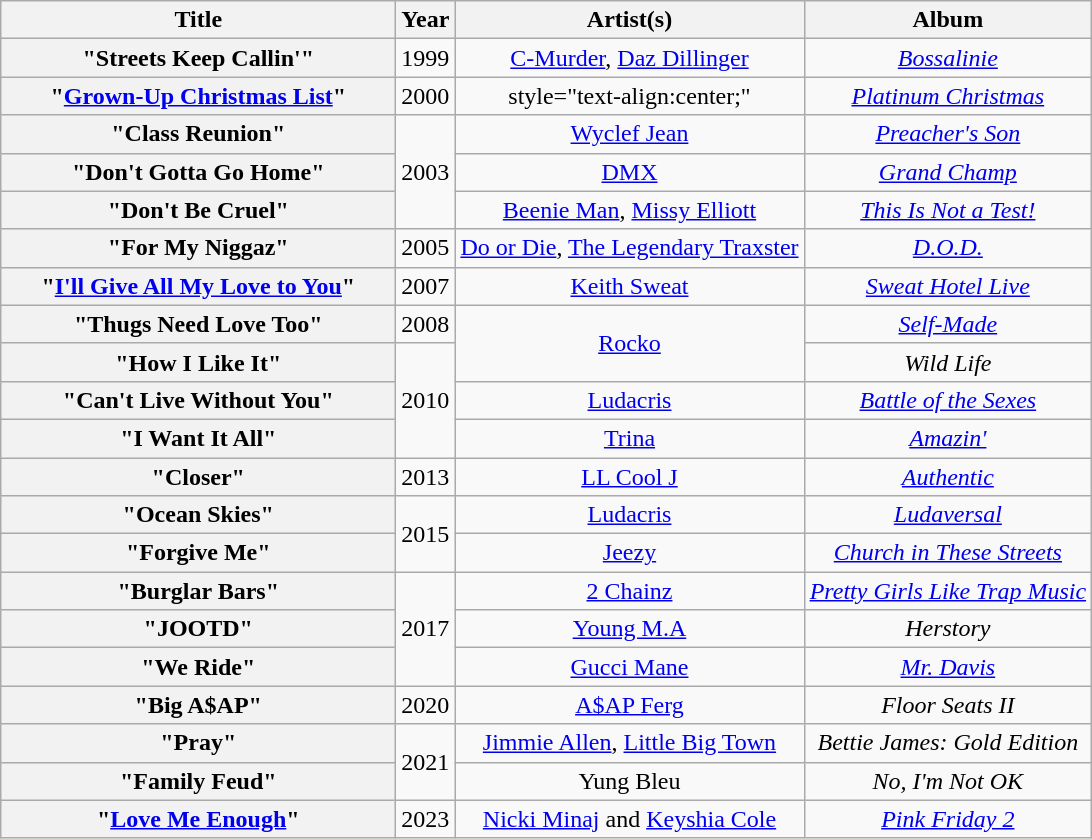<table class="wikitable plainrowheaders" style="text-align:center;">
<tr>
<th scope="col" style="width:16em;">Title</th>
<th scope="col">Year</th>
<th scope="col">Artist(s)</th>
<th scope="col">Album</th>
</tr>
<tr>
<th scope="row">"Streets Keep Callin'"</th>
<td>1999</td>
<td style="text-align:center;"><a href='#'>C-Murder</a>, <a href='#'>Daz Dillinger</a></td>
<td><em><a href='#'>Bossalinie</a></em></td>
</tr>
<tr>
<th scope="row">"<a href='#'>Grown-Up Christmas List</a>"</th>
<td>2000</td>
<td>style="text-align:center;" </td>
<td><em><a href='#'>Platinum Christmas</a></em></td>
</tr>
<tr>
<th scope="row">"Class Reunion"</th>
<td rowspan="3">2003</td>
<td style="text-align:center;"><a href='#'>Wyclef Jean</a></td>
<td><em><a href='#'>Preacher's Son</a></em></td>
</tr>
<tr>
<th scope="row">"Don't Gotta Go Home"</th>
<td style="text-align:center;"><a href='#'>DMX</a></td>
<td><em><a href='#'>Grand Champ</a></em></td>
</tr>
<tr>
<th scope="row">"Don't Be Cruel"</th>
<td style="text-align:center;"><a href='#'>Beenie Man</a>, <a href='#'>Missy Elliott</a></td>
<td><em><a href='#'>This Is Not a Test!</a></em></td>
</tr>
<tr>
<th scope="row">"For My Niggaz"</th>
<td>2005</td>
<td style="text-align:center;"><a href='#'>Do or Die</a>, <a href='#'>The Legendary Traxster</a></td>
<td><em><a href='#'>D.O.D.</a></em></td>
</tr>
<tr>
<th scope="row">"<a href='#'>I'll Give All My Love to You</a>"</th>
<td>2007</td>
<td style="text-align:center;"><a href='#'>Keith Sweat</a></td>
<td><em><a href='#'>Sweat Hotel Live</a></em></td>
</tr>
<tr>
<th scope="row">"Thugs Need Love Too"</th>
<td>2008</td>
<td style="text-align:center;" rowspan="2"><a href='#'>Rocko</a></td>
<td><em><a href='#'>Self-Made</a></em></td>
</tr>
<tr>
<th scope="row">"How I Like It"</th>
<td rowspan="3">2010</td>
<td><em>Wild Life</em></td>
</tr>
<tr>
<th scope="row">"Can't Live Without You"</th>
<td style="text-align:center;"><a href='#'>Ludacris</a></td>
<td><em><a href='#'>Battle of the Sexes</a></em></td>
</tr>
<tr>
<th scope="row">"I Want It All"</th>
<td style="text-align:center;"><a href='#'>Trina</a></td>
<td><em><a href='#'>Amazin'</a></em></td>
</tr>
<tr>
<th scope="row">"Closer"</th>
<td rowspan="1">2013</td>
<td style="text-align:center;"><a href='#'>LL Cool J</a></td>
<td><em><a href='#'>Authentic</a></em></td>
</tr>
<tr>
<th scope="row">"Ocean Skies"</th>
<td rowspan="2">2015</td>
<td style="text-align:center;"><a href='#'>Ludacris</a></td>
<td><em><a href='#'>Ludaversal</a></em></td>
</tr>
<tr>
<th scope="row">"Forgive Me"</th>
<td style="text-align:center;"><a href='#'>Jeezy</a></td>
<td><em><a href='#'>Church in These Streets</a></em></td>
</tr>
<tr>
<th scope="row">"Burglar Bars"</th>
<td rowspan="3">2017</td>
<td style="text-align:center;"><a href='#'>2 Chainz</a></td>
<td><em><a href='#'>Pretty Girls Like Trap Music</a></em></td>
</tr>
<tr>
<th scope="row">"JOOTD"</th>
<td><a href='#'>Young M.A</a></td>
<td><em>Herstory</em></td>
</tr>
<tr>
<th scope="row">"We Ride"</th>
<td style="text-align:center;"><a href='#'>Gucci Mane</a></td>
<td><em><a href='#'>Mr. Davis</a></em></td>
</tr>
<tr>
<th scope="row">"Big A$AP"</th>
<td>2020</td>
<td style="text-align:center;"><a href='#'>A$AP Ferg</a></td>
<td><em>Floor Seats II</em></td>
</tr>
<tr>
<th scope="row">"Pray"</th>
<td rowspan="2">2021</td>
<td style="text-align:center;"><a href='#'>Jimmie Allen</a>, <a href='#'>Little Big Town</a></td>
<td style="text-align:center;"><em>Bettie James: Gold Edition</em></td>
</tr>
<tr>
<th scope="row">"Family Feud"</th>
<td>Yung Bleu</td>
<td><em>No, I'm Not OK</em></td>
</tr>
<tr>
<th scope="row">"<a href='#'>Love Me Enough</a>"</th>
<td>2023</td>
<td style="text-align:center;"><a href='#'>Nicki Minaj</a> and <a href='#'>Keyshia Cole</a></td>
<td style="text-align:center;"><em><a href='#'>Pink Friday 2</a></em></td>
</tr>
</table>
